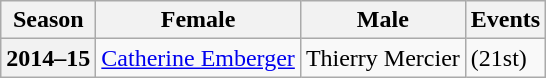<table class="wikitable">
<tr>
<th scope="col">Season</th>
<th scope="col">Female</th>
<th scope="col">Male</th>
<th scope="col">Events</th>
</tr>
<tr>
<th scope="row">2014–15</th>
<td><a href='#'>Catherine Emberger</a></td>
<td>Thierry Mercier</td>
<td> (21st)</td>
</tr>
</table>
